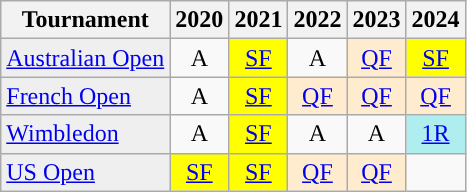<table class="wikitable">
<tr style="background:#efefef;">
<th>Tournament</th>
<th>2020</th>
<th>2021</th>
<th>2022</th>
<th>2023</th>
<th>2024</th>
</tr>
<tr>
<td style="background:#efefef;"><a href='#'>Australian Open</a></td>
<td style="text-align:center">A</td>
<td style="text-align:center; background:yellow;"><a href='#'>SF</a></td>
<td style="text-align:center">A</td>
<td style="text-align:center; background:#ffebcd;"><a href='#'>QF</a></td>
<td style="text-align:center; background:yellow;"><a href='#'>SF</a></td>
</tr>
<tr>
<td style="background:#efefef;"><a href='#'>French Open</a></td>
<td style="text-align:center">A</td>
<td style="text-align:center; background:yellow;"><a href='#'>SF</a></td>
<td style="text-align:center; background:#ffebcd;"><a href='#'>QF</a></td>
<td style="text-align:center; background:#ffebcd;"><a href='#'>QF</a></td>
<td style="text-align:center; background:#ffebcd;"><a href='#'>QF</a></td>
</tr>
<tr>
<td style="background:#efefef;"><a href='#'>Wimbledon</a></td>
<td style="text-align:center">A</td>
<td style="text-align:center; background:yellow;"><a href='#'>SF</a></td>
<td style="text-align:center">A</td>
<td style="text-align:center">A</td>
<td style="text-align:center; background:#afeeee;"><a href='#'>1R</a></td>
</tr>
<tr>
<td style="background:#efefef;"><a href='#'>US Open</a></td>
<td style="text-align:center; background:yellow;"><a href='#'>SF</a></td>
<td style="text-align:center; background:yellow;"><a href='#'>SF</a></td>
<td style="text-align:center; background:#ffebcd;"><a href='#'>QF</a></td>
<td style="text-align:center; background:#ffebcd;"><a href='#'>QF</a></td>
<td></td>
</tr>
</table>
